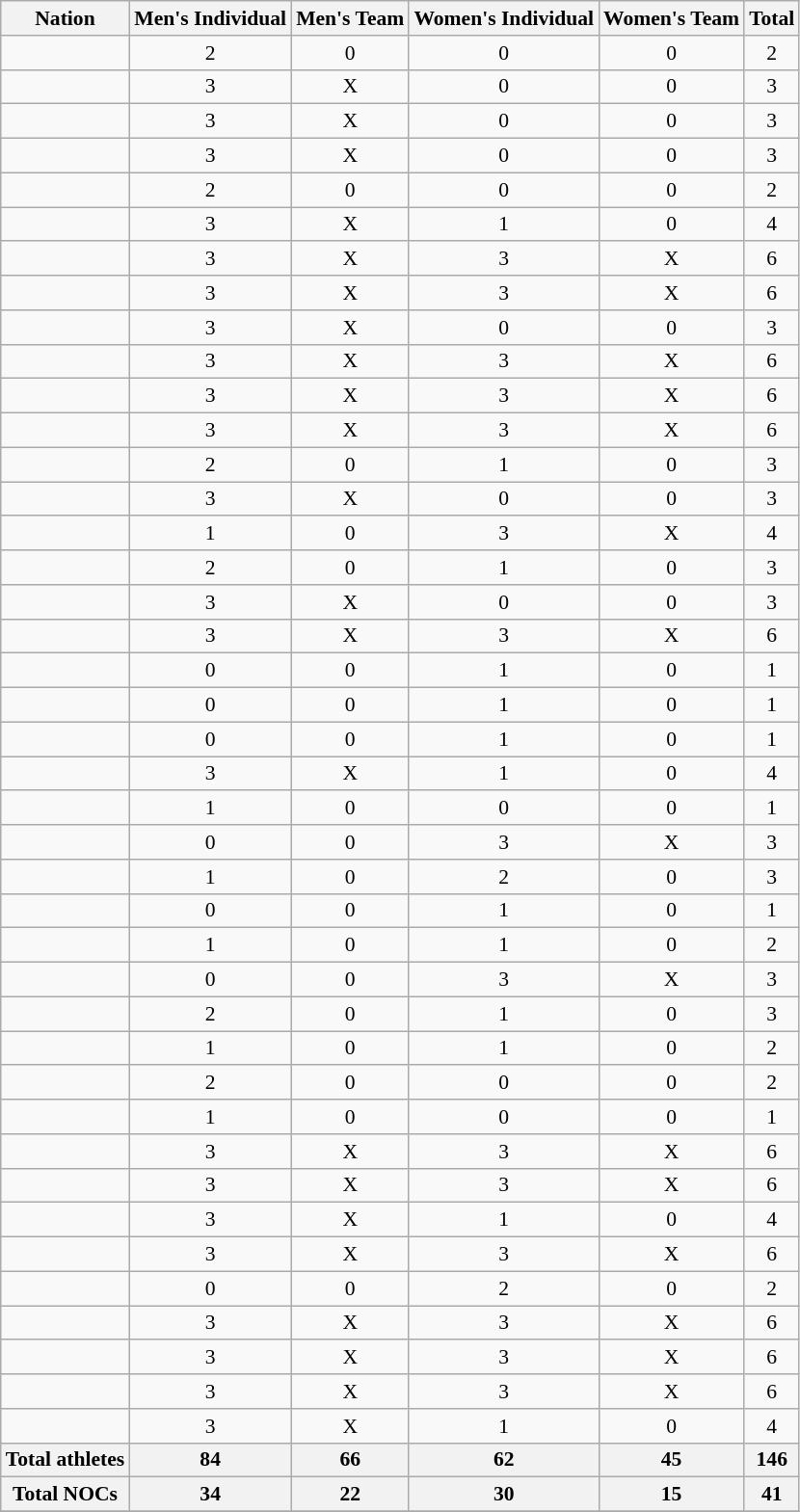<table class="wikitable collapsible sortable" style="text-align:center; font-size:90%">
<tr>
<th align=left>Nation</th>
<th>Men's Individual</th>
<th>Men's Team</th>
<th>Women's Individual</th>
<th>Women's Team</th>
<th>Total</th>
</tr>
<tr>
<td align=left></td>
<td>2</td>
<td>0</td>
<td>0</td>
<td>0</td>
<td>2</td>
</tr>
<tr>
<td align=left></td>
<td>3</td>
<td>X</td>
<td>0</td>
<td>0</td>
<td>3</td>
</tr>
<tr>
<td align=left></td>
<td>3</td>
<td>X</td>
<td>0</td>
<td>0</td>
<td>3</td>
</tr>
<tr>
<td align=left></td>
<td>3</td>
<td>X</td>
<td>0</td>
<td>0</td>
<td>3</td>
</tr>
<tr>
<td align=left></td>
<td>2</td>
<td>0</td>
<td>0</td>
<td>0</td>
<td>2</td>
</tr>
<tr>
<td align=left></td>
<td>3</td>
<td>X</td>
<td>1</td>
<td>0</td>
<td>4</td>
</tr>
<tr>
<td align=left></td>
<td>3</td>
<td>X</td>
<td>3</td>
<td>X</td>
<td>6</td>
</tr>
<tr>
<td align=left></td>
<td>3</td>
<td>X</td>
<td>3</td>
<td>X</td>
<td>6</td>
</tr>
<tr>
<td align=left></td>
<td>3</td>
<td>X</td>
<td>0</td>
<td>0</td>
<td>3</td>
</tr>
<tr>
<td align=left></td>
<td>3</td>
<td>X</td>
<td>3</td>
<td>X</td>
<td>6</td>
</tr>
<tr>
<td align=left></td>
<td>3</td>
<td>X</td>
<td>3</td>
<td>X</td>
<td>6</td>
</tr>
<tr>
<td align=left></td>
<td>3</td>
<td>X</td>
<td>3</td>
<td>X</td>
<td>6</td>
</tr>
<tr>
<td align=left></td>
<td>2</td>
<td>0</td>
<td>1</td>
<td>0</td>
<td>3</td>
</tr>
<tr>
<td align=left></td>
<td>3</td>
<td>X</td>
<td>0</td>
<td>0</td>
<td>3</td>
</tr>
<tr>
<td align=left></td>
<td>1</td>
<td>0</td>
<td>3</td>
<td>X</td>
<td>4</td>
</tr>
<tr>
<td align=left></td>
<td>2</td>
<td>0</td>
<td>1</td>
<td>0</td>
<td>3</td>
</tr>
<tr>
<td align=left></td>
<td>3</td>
<td>X</td>
<td>0</td>
<td>0</td>
<td>3</td>
</tr>
<tr>
<td align=left></td>
<td>3</td>
<td>X</td>
<td>3</td>
<td>X</td>
<td>6</td>
</tr>
<tr>
<td align=left></td>
<td>0</td>
<td>0</td>
<td>1</td>
<td>0</td>
<td>1</td>
</tr>
<tr>
<td align=left></td>
<td>0</td>
<td>0</td>
<td>1</td>
<td>0</td>
<td>1</td>
</tr>
<tr>
<td align=left></td>
<td>0</td>
<td>0</td>
<td>1</td>
<td>0</td>
<td>1</td>
</tr>
<tr>
<td align=left></td>
<td>3</td>
<td>X</td>
<td>1</td>
<td>0</td>
<td>4</td>
</tr>
<tr>
<td align=left></td>
<td>1</td>
<td>0</td>
<td>0</td>
<td>0</td>
<td>1</td>
</tr>
<tr>
<td align=left></td>
<td>0</td>
<td>0</td>
<td>3</td>
<td>X</td>
<td>3</td>
</tr>
<tr>
<td align=left></td>
<td>1</td>
<td>0</td>
<td>2</td>
<td>0</td>
<td>3</td>
</tr>
<tr>
<td align=left></td>
<td>0</td>
<td>0</td>
<td>1</td>
<td>0</td>
<td>1</td>
</tr>
<tr>
<td align=left></td>
<td>1</td>
<td>0</td>
<td>1</td>
<td>0</td>
<td>2</td>
</tr>
<tr>
<td align=left></td>
<td>0</td>
<td>0</td>
<td>3</td>
<td>X</td>
<td>3</td>
</tr>
<tr>
<td align=left></td>
<td>2</td>
<td>0</td>
<td>1</td>
<td>0</td>
<td>3</td>
</tr>
<tr>
<td align=left></td>
<td>1</td>
<td>0</td>
<td>1</td>
<td>0</td>
<td>2</td>
</tr>
<tr>
<td align=left></td>
<td>2</td>
<td>0</td>
<td>0</td>
<td>0</td>
<td>2</td>
</tr>
<tr>
<td align=left></td>
<td>1</td>
<td>0</td>
<td>0</td>
<td>0</td>
<td>1</td>
</tr>
<tr>
<td align=left></td>
<td>3</td>
<td>X</td>
<td>3</td>
<td>X</td>
<td>6</td>
</tr>
<tr>
<td align=left></td>
<td>3</td>
<td>X</td>
<td>3</td>
<td>X</td>
<td>6</td>
</tr>
<tr>
<td align=left></td>
<td>3</td>
<td>X</td>
<td>1</td>
<td>0</td>
<td>4</td>
</tr>
<tr>
<td align=left></td>
<td>3</td>
<td>X</td>
<td>3</td>
<td>X</td>
<td>6</td>
</tr>
<tr>
<td align=left></td>
<td>0</td>
<td>0</td>
<td>2</td>
<td>0</td>
<td>2</td>
</tr>
<tr>
<td align=left></td>
<td>3</td>
<td>X</td>
<td>3</td>
<td>X</td>
<td>6</td>
</tr>
<tr>
<td align=left></td>
<td>3</td>
<td>X</td>
<td>3</td>
<td>X</td>
<td>6</td>
</tr>
<tr>
<td align=left></td>
<td>3</td>
<td>X</td>
<td>3</td>
<td>X</td>
<td>6</td>
</tr>
<tr>
<td align=left></td>
<td>3</td>
<td>X</td>
<td>1</td>
<td>0</td>
<td>4</td>
</tr>
<tr class="sortbottom">
<th>Total athletes</th>
<th>84</th>
<th>66</th>
<th>62</th>
<th>45</th>
<th>146</th>
</tr>
<tr class="sortbottom">
<th>Total  NOCs</th>
<th>34</th>
<th>22</th>
<th>30</th>
<th>15</th>
<th>41</th>
</tr>
<tr>
</tr>
</table>
